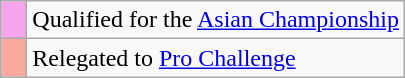<table class="wikitable" style="text-align: left;">
<tr>
<td width=10px bgcolor=#F6A5ED></td>
<td>Qualified for the <a href='#'>Asian Championship</a></td>
</tr>
<tr>
<td width=10px bgcolor=#FAA99D></td>
<td>Relegated to <a href='#'>Pro Challenge</a></td>
</tr>
</table>
